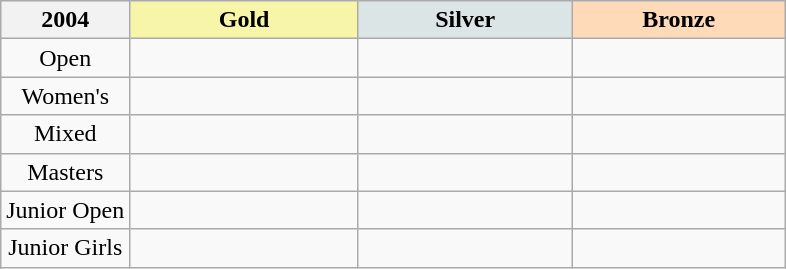<table class="wikitable sortable">
<tr bgcolor="#efefef" align="left">
<th Year>2004</th>
<th width=145 style="background-color: #F7F6A8;"> Gold</th>
<th width=135 style="background-color: #DCE5E5;"> Silver</th>
<th width=135 style="background-color: #FFDAB9;"> Bronze</th>
</tr>
<tr>
<td align="center">Open</td>
<td></td>
<td></td>
<td></td>
</tr>
<tr>
<td align="center">Women's</td>
<td></td>
<td></td>
<td></td>
</tr>
<tr>
<td align="center">Mixed</td>
<td></td>
<td></td>
<td></td>
</tr>
<tr>
<td align="center">Masters</td>
<td></td>
<td></td>
<td></td>
</tr>
<tr>
<td align="center">Junior Open</td>
<td></td>
<td></td>
<td></td>
</tr>
<tr>
<td align="center">Junior Girls</td>
<td></td>
<td></td>
<td></td>
</tr>
</table>
